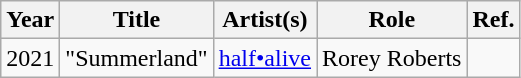<table class="wikitable">
<tr>
<th>Year</th>
<th>Title</th>
<th>Artist(s)</th>
<th>Role</th>
<th>Ref.</th>
</tr>
<tr>
<td>2021</td>
<td>"Summerland"</td>
<td><a href='#'>half•alive</a></td>
<td>Rorey Roberts</td>
<td></td>
</tr>
</table>
